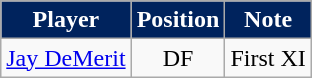<table class=wikitable>
<tr>
<th style="background:#00235D; color:white; text-align:center;">Player</th>
<th style="background:#00235D; color:white; text-align:center;">Position</th>
<th style="background:#00235D; color:white; text-align:center;">Note</th>
</tr>
<tr>
<td> <a href='#'>Jay DeMerit</a></td>
<td style="text-align: center;">DF</td>
<td>First XI</td>
</tr>
</table>
